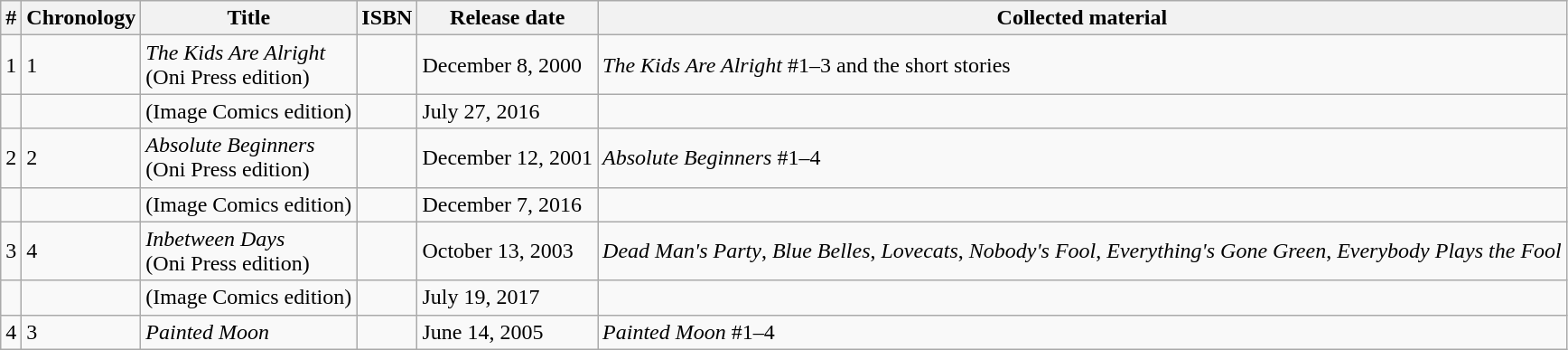<table class="wikitable">
<tr>
<th>#</th>
<th>Chronology</th>
<th>Title</th>
<th>ISBN</th>
<th>Release date</th>
<th>Collected material</th>
</tr>
<tr>
<td>1</td>
<td>1</td>
<td><em>The Kids Are Alright</em><br>(Oni Press edition)</td>
<td></td>
<td>December 8, 2000</td>
<td><em>The Kids Are Alright</em> #1–3 and the short stories</td>
</tr>
<tr>
<td></td>
<td></td>
<td>(Image Comics edition)</td>
<td></td>
<td>July 27, 2016</td>
<td></td>
</tr>
<tr>
<td>2</td>
<td>2</td>
<td><em>Absolute Beginners</em><br>(Oni Press edition)</td>
<td></td>
<td>December 12, 2001</td>
<td><em>Absolute Beginners</em> #1–4</td>
</tr>
<tr>
<td></td>
<td></td>
<td>(Image Comics edition)</td>
<td></td>
<td>December 7, 2016</td>
<td></td>
</tr>
<tr>
<td>3</td>
<td>4</td>
<td><em>Inbetween Days</em><br>(Oni Press edition)</td>
<td></td>
<td>October 13, 2003</td>
<td><em>Dead Man's Party</em>, <em>Blue Belles</em>, <em>Lovecats</em>, <em>Nobody's Fool</em>, <em>Everything's Gone Green</em>, <em>Everybody Plays the Fool</em></td>
</tr>
<tr>
<td></td>
<td></td>
<td>(Image Comics edition)</td>
<td></td>
<td>July 19, 2017</td>
<td></td>
</tr>
<tr>
<td>4</td>
<td>3</td>
<td><em>Painted Moon</em></td>
<td></td>
<td>June 14, 2005</td>
<td><em>Painted Moon</em> #1–4</td>
</tr>
</table>
